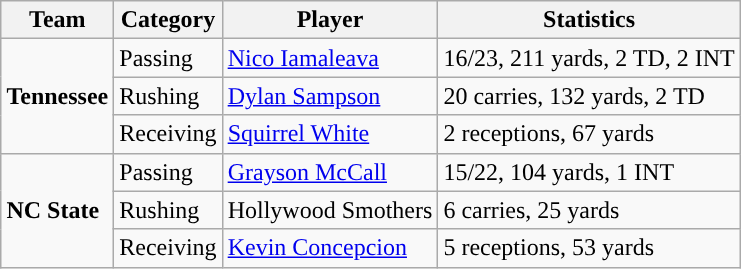<table class="wikitable" style="float: right;">
<tr>
<th>Team</th>
<th>Category</th>
<th>Player</th>
<th>Statistics</th>
</tr>
<tr>
<td rowspan=3><strong>Tennessee</strong></td>
<td>Passing</td>
<td><a href='#'>Nico Iamaleava</a></td>
<td>16/23, 211 yards, 2 TD, 2 INT</td>
</tr>
<tr>
<td>Rushing</td>
<td><a href='#'>Dylan Sampson</a></td>
<td>20 carries, 132 yards, 2 TD</td>
</tr>
<tr>
<td>Receiving</td>
<td><a href='#'>Squirrel White</a></td>
<td>2 receptions, 67 yards</td>
</tr>
<tr>
<td rowspan=3><strong>NC State</strong></td>
<td>Passing</td>
<td><a href='#'>Grayson McCall</a></td>
<td>15/22, 104 yards, 1 INT</td>
</tr>
<tr>
<td>Rushing</td>
<td>Hollywood Smothers</td>
<td>6 carries, 25 yards</td>
</tr>
<tr>
<td>Receiving</td>
<td><a href='#'>Kevin Concepcion</a></td>
<td>5 receptions, 53 yards</td>
</tr>
</table>
